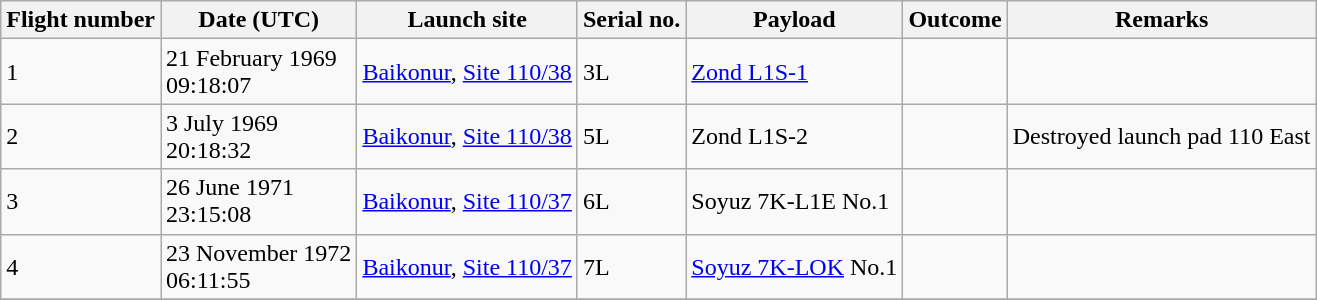<table class="wikitable">
<tr>
<th>Flight number</th>
<th>Date (UTC)</th>
<th>Launch site</th>
<th>Serial no.</th>
<th>Payload</th>
<th>Outcome</th>
<th>Remarks</th>
</tr>
<tr>
<td>1</td>
<td>21 February 1969<br>09:18:07</td>
<td><a href='#'>Baikonur</a>, <a href='#'>Site 110/38</a></td>
<td>3L</td>
<td><a href='#'>Zond L1S-1</a></td>
<td></td>
<td></td>
</tr>
<tr>
<td>2</td>
<td>3 July 1969<br>20:18:32</td>
<td><a href='#'>Baikonur</a>, <a href='#'>Site 110/38</a></td>
<td>5L</td>
<td>Zond L1S-2</td>
<td></td>
<td>Destroyed launch pad 110 East</td>
</tr>
<tr>
<td>3</td>
<td>26 June 1971<br>23:15:08</td>
<td><a href='#'>Baikonur</a>, <a href='#'>Site 110/37</a></td>
<td>6L</td>
<td>Soyuz 7K-L1E No.1</td>
<td></td>
<td></td>
</tr>
<tr>
<td>4</td>
<td>23 November 1972<br>06:11:55</td>
<td><a href='#'>Baikonur</a>, <a href='#'>Site 110/37</a></td>
<td>7L</td>
<td><a href='#'>Soyuz 7K-LOK</a> No.1</td>
<td></td>
<td></td>
</tr>
<tr>
</tr>
</table>
